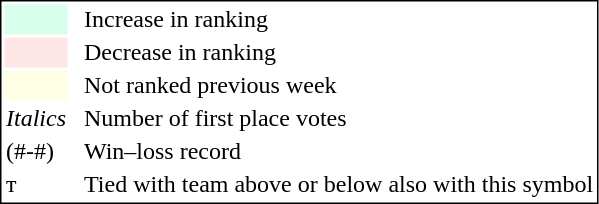<table style="border:1px solid black;">
<tr>
<td style="background:#D8FFEB; width:20px;"></td>
<td> </td>
<td>Increase in ranking</td>
</tr>
<tr>
<td style="background:#FFE6E6; width:20px;"></td>
<td> </td>
<td>Decrease in ranking</td>
</tr>
<tr>
<td style="background:#FFFFE6; width:20px;"></td>
<td> </td>
<td>Not ranked previous week</td>
</tr>
<tr>
<td><em>Italics</em></td>
<td> </td>
<td>Number of first place votes</td>
</tr>
<tr>
<td>(#-#)</td>
<td> </td>
<td>Win–loss record</td>
</tr>
<tr>
<td>т</td>
<td></td>
<td>Tied with team above or below also with this symbol</td>
</tr>
</table>
